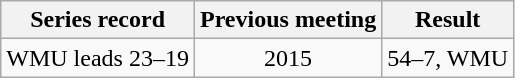<table class="wikitable">
<tr align="center">
<th>Series record</th>
<th>Previous meeting</th>
<th>Result</th>
</tr>
<tr align="center">
<td>WMU leads 23–19</td>
<td>2015</td>
<td>54–7, WMU</td>
</tr>
</table>
